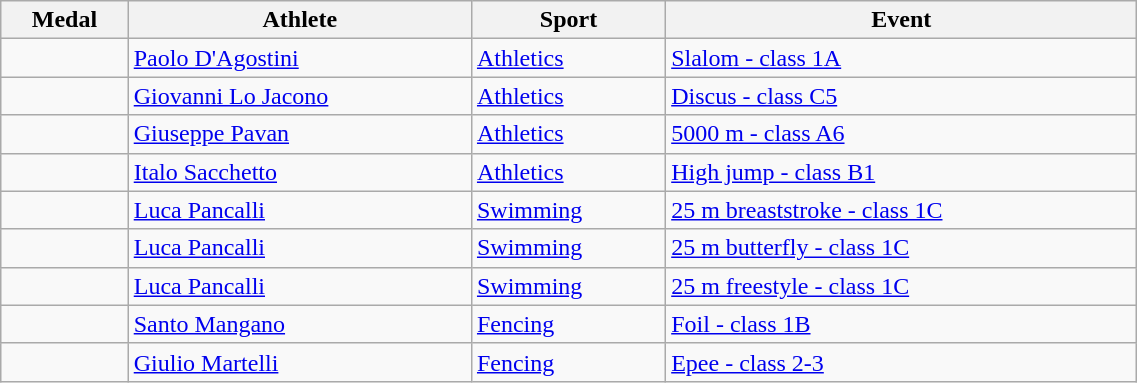<table class="wikitable sortable" width=60% style="font-size:100%; text-align:left;">
<tr>
<th>Medal</th>
<th>Athlete</th>
<th>Sport</th>
<th>Event</th>
</tr>
<tr>
<td></td>
<td><a href='#'>Paolo D'Agostini</a></td>
<td><a href='#'>Athletics</a></td>
<td><a href='#'>Slalom - class 1A</a></td>
</tr>
<tr>
<td></td>
<td><a href='#'>Giovanni Lo Jacono</a></td>
<td><a href='#'>Athletics</a></td>
<td><a href='#'>Discus - class C5</a></td>
</tr>
<tr>
<td></td>
<td><a href='#'>Giuseppe Pavan</a></td>
<td><a href='#'>Athletics</a></td>
<td><a href='#'>5000 m - class A6</a></td>
</tr>
<tr>
<td></td>
<td><a href='#'>Italo Sacchetto</a></td>
<td><a href='#'>Athletics</a></td>
<td><a href='#'>High jump - class B1</a></td>
</tr>
<tr>
<td></td>
<td><a href='#'>Luca Pancalli</a></td>
<td><a href='#'>Swimming</a></td>
<td><a href='#'>25 m breaststroke - class 1C</a></td>
</tr>
<tr>
<td></td>
<td><a href='#'>Luca Pancalli</a></td>
<td><a href='#'>Swimming</a></td>
<td><a href='#'>25 m butterfly - class 1C</a></td>
</tr>
<tr>
<td></td>
<td><a href='#'>Luca Pancalli</a></td>
<td><a href='#'>Swimming</a></td>
<td><a href='#'>25 m freestyle  - class 1C</a></td>
</tr>
<tr>
<td></td>
<td><a href='#'>Santo Mangano</a></td>
<td><a href='#'>Fencing</a></td>
<td><a href='#'>Foil - class 1B</a></td>
</tr>
<tr>
<td></td>
<td><a href='#'>Giulio Martelli</a></td>
<td><a href='#'>Fencing</a></td>
<td><a href='#'>Epee - class 2-3</a></td>
</tr>
</table>
